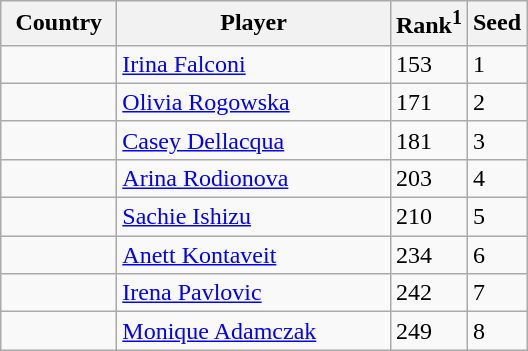<table class="sortable wikitable">
<tr>
<th width="70">Country</th>
<th width="175">Player</th>
<th>Rank<sup>1</sup></th>
<th>Seed</th>
</tr>
<tr>
<td></td>
<td><a href='#'>Irina Falconi</a></td>
<td>153</td>
<td>1</td>
</tr>
<tr>
<td></td>
<td><a href='#'>Olivia Rogowska</a></td>
<td>171</td>
<td>2</td>
</tr>
<tr>
<td></td>
<td><a href='#'>Casey Dellacqua</a></td>
<td>181</td>
<td>3</td>
</tr>
<tr>
<td></td>
<td><a href='#'>Arina Rodionova</a></td>
<td>203</td>
<td>4</td>
</tr>
<tr>
<td></td>
<td><a href='#'>Sachie Ishizu</a></td>
<td>210</td>
<td>5</td>
</tr>
<tr>
<td></td>
<td><a href='#'>Anett Kontaveit</a></td>
<td>234</td>
<td>6</td>
</tr>
<tr>
<td></td>
<td><a href='#'>Irena Pavlovic</a></td>
<td>242</td>
<td>7</td>
</tr>
<tr>
<td></td>
<td><a href='#'>Monique Adamczak</a></td>
<td>249</td>
<td>8</td>
</tr>
</table>
